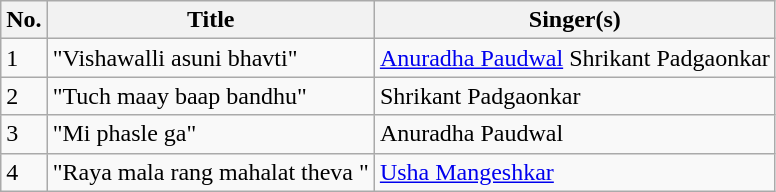<table class="wikitable">
<tr>
<th>No.</th>
<th>Title</th>
<th>Singer(s)</th>
</tr>
<tr>
<td>1</td>
<td>"Vishawalli asuni bhavti"</td>
<td><a href='#'>Anuradha Paudwal</a> Shrikant Padgaonkar</td>
</tr>
<tr>
<td>2</td>
<td>"Tuch maay baap bandhu"</td>
<td>Shrikant Padgaonkar</td>
</tr>
<tr>
<td>3</td>
<td>"Mi phasle ga"</td>
<td>Anuradha Paudwal</td>
</tr>
<tr>
<td>4</td>
<td>"Raya mala rang mahalat theva "</td>
<td><a href='#'>Usha Mangeshkar</a></td>
</tr>
</table>
